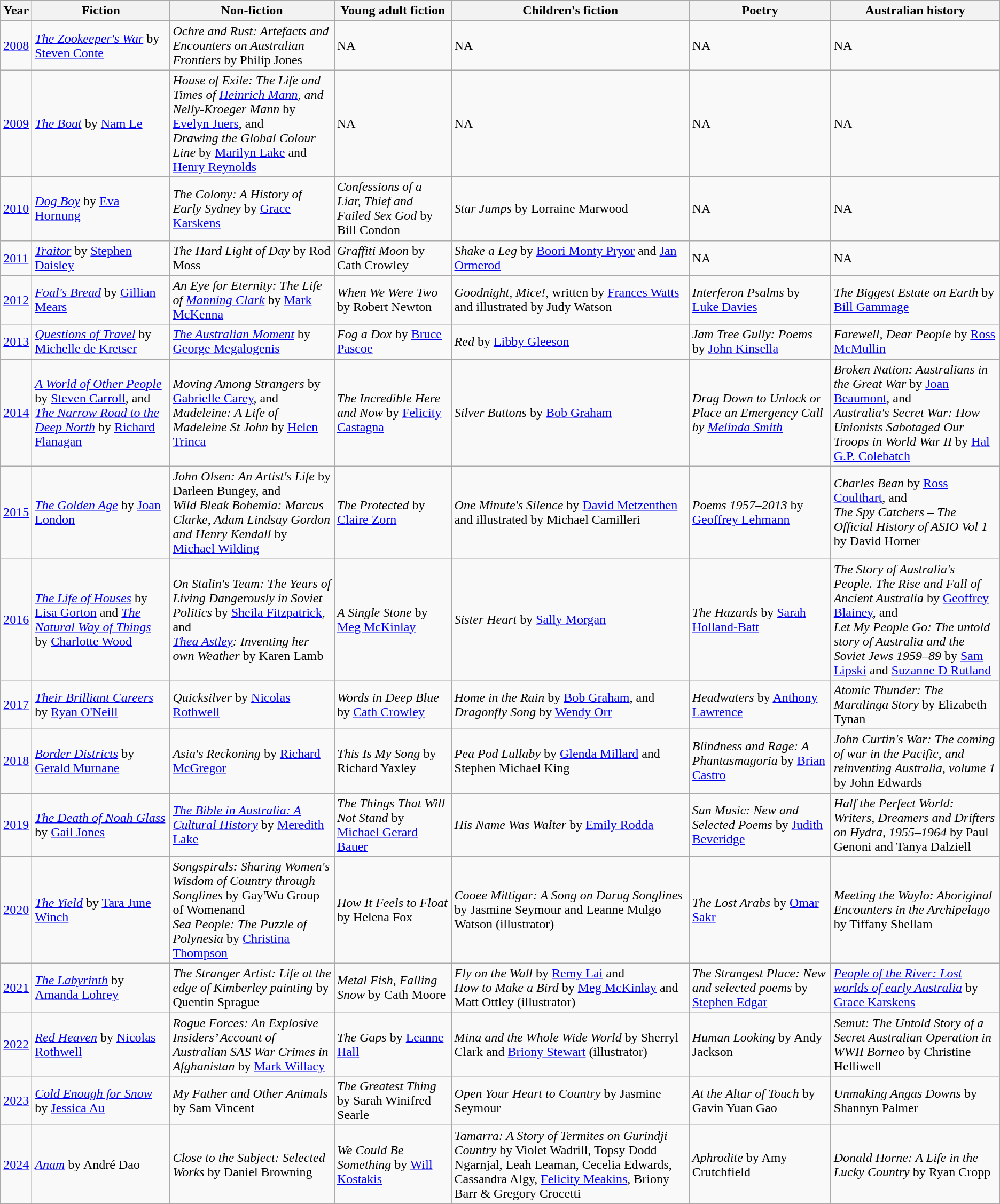<table class="wikitable">
<tr>
<th>Year</th>
<th>Fiction</th>
<th>Non-fiction</th>
<th>Young adult fiction</th>
<th>Children's fiction</th>
<th>Poetry</th>
<th>Australian history</th>
</tr>
<tr>
<td><a href='#'>2008</a></td>
<td><em><a href='#'>The Zookeeper's War</a></em> by <a href='#'>Steven Conte</a></td>
<td><em>Ochre and Rust: Artefacts and Encounters on Australian Frontiers</em> by Philip Jones</td>
<td>NA</td>
<td>NA</td>
<td>NA</td>
<td>NA</td>
</tr>
<tr>
<td><a href='#'>2009</a></td>
<td><em><a href='#'>The Boat</a></em> by <a href='#'>Nam Le</a></td>
<td><em>House of Exile: The Life and Times of <a href='#'>Heinrich Mann</a>, and Nelly-Kroeger Mann</em> by <a href='#'>Evelyn Juers</a>, and<br><em>Drawing the Global Colour Line</em> by <a href='#'>Marilyn Lake</a> and <a href='#'>Henry Reynolds</a></td>
<td>NA</td>
<td>NA</td>
<td>NA</td>
<td>NA</td>
</tr>
<tr>
<td><a href='#'>2010</a></td>
<td><em><a href='#'>Dog Boy</a></em> by <a href='#'>Eva Hornung</a></td>
<td><em>The Colony: A History of Early Sydney</em> by <a href='#'>Grace Karskens</a></td>
<td><em>Confessions of a Liar, Thief and Failed Sex God</em> by Bill Condon</td>
<td><em>Star Jumps</em> by Lorraine Marwood</td>
<td>NA</td>
<td>NA</td>
</tr>
<tr>
<td><a href='#'>2011</a></td>
<td><em><a href='#'>Traitor</a></em> by <a href='#'>Stephen Daisley</a></td>
<td><em>The Hard Light of Day</em> by Rod Moss</td>
<td><em>Graffiti Moon</em> by Cath Crowley</td>
<td><em>Shake a Leg</em> by <a href='#'>Boori Monty Pryor</a> and <a href='#'>Jan Ormerod</a></td>
<td>NA</td>
<td>NA</td>
</tr>
<tr>
<td><a href='#'>2012</a></td>
<td><em><a href='#'>Foal's Bread</a></em> by <a href='#'>Gillian Mears</a></td>
<td><em>An Eye for Eternity: The Life of <a href='#'>Manning Clark</a></em> by <a href='#'>Mark McKenna</a></td>
<td><em>When We Were Two</em> by Robert Newton</td>
<td><em>Goodnight, Mice!</em>, written by <a href='#'>Frances Watts</a> and illustrated by Judy Watson</td>
<td><em>Interferon Psalms</em> by <a href='#'>Luke Davies</a></td>
<td><em>The Biggest Estate on Earth</em> by <a href='#'>Bill Gammage</a></td>
</tr>
<tr>
<td><a href='#'>2013</a></td>
<td><em><a href='#'>Questions of Travel</a></em> by <a href='#'>Michelle de Kretser</a></td>
<td><em><a href='#'>The Australian Moment</a></em> by <a href='#'>George Megalogenis</a></td>
<td><em>Fog a Dox</em> by <a href='#'>Bruce Pascoe</a></td>
<td><em>Red</em> by <a href='#'>Libby Gleeson</a></td>
<td><em>Jam Tree Gully: Poems</em> by <a href='#'>John Kinsella</a></td>
<td><em>Farewell, Dear People</em> by <a href='#'>Ross McMullin</a></td>
</tr>
<tr>
<td><a href='#'>2014</a></td>
<td><em><a href='#'>A World of Other People</a></em> by <a href='#'>Steven Carroll</a>, and<br><em><a href='#'>The Narrow Road to the Deep North</a></em> by <a href='#'>Richard Flanagan</a></td>
<td><em>Moving Among Strangers</em> by <a href='#'>Gabrielle Carey</a>, and<br><em>Madeleine: A Life of Madeleine St John</em> by <a href='#'>Helen Trinca</a></td>
<td><em>The Incredible Here and Now</em> by <a href='#'>Felicity Castagna</a></td>
<td><em>Silver Buttons</em> by <a href='#'>Bob Graham</a></td>
<td><em>Drag Down to Unlock or Place an Emergency Call by <a href='#'>Melinda Smith</a></em></td>
<td><em>Broken Nation: Australians in the Great War</em> by <a href='#'>Joan Beaumont</a>, and<br><em>Australia's Secret War: How Unionists Sabotaged Our Troops in World War II</em> by <a href='#'>Hal G.P. Colebatch</a></td>
</tr>
<tr>
<td><a href='#'>2015</a></td>
<td><em><a href='#'>The Golden Age</a></em> by <a href='#'>Joan London</a></td>
<td><em>John Olsen: An Artist's Life</em> by Darleen Bungey, and<br><em>Wild Bleak Bohemia: Marcus Clarke, Adam Lindsay Gordon and Henry Kendall</em> by <a href='#'>Michael Wilding</a></td>
<td><em>The Protected</em> by <a href='#'>Claire Zorn</a></td>
<td><em>One Minute's Silence</em> by <a href='#'>David Metzenthen</a> and illustrated by Michael Camilleri</td>
<td><em>Poems 1957–2013</em> by <a href='#'>Geoffrey Lehmann</a></td>
<td><em>Charles Bean</em> by <a href='#'>Ross Coulthart</a>, and<br><em>The Spy Catchers – The Official History of ASIO Vol 1</em> by David Horner</td>
</tr>
<tr>
<td><a href='#'>2016</a></td>
<td><em><a href='#'>The Life of Houses</a></em> by <a href='#'>Lisa Gorton</a> and <em><a href='#'>The Natural Way of Things</a></em> by <a href='#'>Charlotte Wood</a></td>
<td><em>On Stalin's Team: The Years of Living Dangerously in Soviet Politics</em> by <a href='#'>Sheila Fitzpatrick</a>, and<br><em><a href='#'>Thea Astley</a>: Inventing her own Weather</em> by Karen Lamb</td>
<td><em>A Single Stone</em> by <a href='#'>Meg McKinlay</a></td>
<td><em>Sister Heart</em> by <a href='#'>Sally Morgan</a></td>
<td><em>The Hazards</em> by <a href='#'>Sarah Holland-Batt</a></td>
<td><em>The Story of Australia's People. The Rise and Fall of Ancient Australia</em> by <a href='#'>Geoffrey Blainey</a>, and<br><em>Let My People Go: The untold story of Australia and the Soviet Jews 1959–89</em> by <a href='#'>Sam Lipski</a> and <a href='#'>Suzanne D Rutland</a></td>
</tr>
<tr>
<td><a href='#'>2017</a></td>
<td><em><a href='#'>Their Brilliant Careers</a></em> by <a href='#'>Ryan O'Neill</a></td>
<td><em>Quicksilver</em> by <a href='#'>Nicolas Rothwell</a></td>
<td><em>Words in Deep Blue</em> by <a href='#'>Cath Crowley</a></td>
<td><em>Home in the Rain</em> by <a href='#'>Bob Graham</a>, and<br><em>Dragonfly Song</em> by <a href='#'>Wendy Orr</a></td>
<td><em>Headwaters</em> by <a href='#'>Anthony Lawrence</a></td>
<td><em>Atomic Thunder: The Maralinga Story</em> by Elizabeth Tynan</td>
</tr>
<tr>
<td><a href='#'>2018</a></td>
<td><em><a href='#'>Border Districts</a></em> by <a href='#'>Gerald Murnane</a></td>
<td><em>Asia's Reckoning</em> by <a href='#'>Richard McGregor</a></td>
<td><em>This Is My Song</em> by Richard Yaxley</td>
<td><em>Pea Pod Lullaby</em> by <a href='#'>Glenda Millard</a> and Stephen Michael King</td>
<td><em>Blindness and Rage: A Phantasmagoria</em> by <a href='#'>Brian Castro</a></td>
<td><em>John Curtin's War: The coming of war in the Pacific, and reinventing Australia, volume 1</em> by John Edwards</td>
</tr>
<tr>
<td><a href='#'>2019</a></td>
<td><em><a href='#'>The Death of Noah Glass</a></em> by <a href='#'>Gail Jones</a></td>
<td><em><a href='#'>The Bible in Australia: A Cultural History</a></em> by <a href='#'>Meredith Lake</a></td>
<td><em>The Things That Will Not Stand</em> by <a href='#'>Michael Gerard Bauer</a></td>
<td><em>His Name Was Walter</em> by <a href='#'>Emily Rodda</a></td>
<td><em>Sun Music: New and Selected Poems</em> by <a href='#'>Judith Beveridge</a></td>
<td><em>Half the Perfect World: Writers, Dreamers and Drifters on Hydra, 1955–1964</em> by Paul Genoni and Tanya Dalziell</td>
</tr>
<tr>
<td><a href='#'>2020</a></td>
<td><em><a href='#'>The Yield</a></em> by <a href='#'>Tara June Winch</a></td>
<td><em>Songspirals: Sharing Women's Wisdom of Country through Songlines</em> by Gay'Wu Group of Womenand<br><em>Sea People: The Puzzle of Polynesia</em> by <a href='#'>Christina Thompson</a></td>
<td><em>How It Feels to Float</em> by Helena Fox</td>
<td><em>Cooee Mittigar: A Song on Darug Songlines</em> by Jasmine Seymour and Leanne Mulgo Watson (illustrator)</td>
<td><em>The Lost Arabs</em> by <a href='#'>Omar Sakr</a></td>
<td><em>Meeting the Waylo: Aboriginal Encounters in the Archipelago</em> by Tiffany Shellam</td>
</tr>
<tr>
<td><a href='#'>2021</a><strong></strong></td>
<td><em><a href='#'>The Labyrinth</a></em> by <a href='#'>Amanda Lohrey</a></td>
<td><em>The Stranger Artist: Life at the edge of Kimberley painting</em> by Quentin Sprague</td>
<td><em>Metal Fish, Falling Snow</em> by Cath Moore</td>
<td><em>Fly on the Wall</em> by <a href='#'>Remy Lai</a> and<br><em>How to Make a Bird</em> by <a href='#'>Meg McKinlay</a> and Matt Ottley (illustrator)</td>
<td><em>The Strangest Place: New and selected poems</em> by <a href='#'>Stephen Edgar</a></td>
<td><em><a href='#'>People of the River: Lost worlds of early Australia</a></em> by <a href='#'>Grace Karskens</a></td>
</tr>
<tr>
<td><a href='#'>2022</a></td>
<td><em><a href='#'>Red Heaven</a></em> by <a href='#'>Nicolas Rothwell</a></td>
<td><em>Rogue Forces: An Explosive Insiders’ Account of Australian SAS War Crimes in Afghanistan</em> by <a href='#'>Mark Willacy</a></td>
<td><em>The Gaps</em> by <a href='#'>Leanne Hall</a></td>
<td><em>Mina and the Whole Wide World</em> by Sherryl Clark and <a href='#'>Briony Stewart</a> (illustrator)</td>
<td><em>Human Looking</em> by Andy Jackson</td>
<td><em>Semut: The Untold Story of a Secret Australian Operation in WWII Borneo</em> by Christine Helliwell</td>
</tr>
<tr>
<td><a href='#'>2023</a></td>
<td><em><a href='#'>Cold Enough for Snow</a></em> by <a href='#'>Jessica Au</a></td>
<td><em>My Father and Other Animals</em> by Sam Vincent</td>
<td><em>The Greatest Thing</em> by Sarah Winifred Searle</td>
<td><em>Open Your Heart to Country</em> by Jasmine Seymour</td>
<td><em>At the Altar of Touch</em> by Gavin Yuan Gao</td>
<td><em>Unmaking Angas Downs</em> by Shannyn Palmer</td>
</tr>
<tr>
<td><a href='#'>2024</a></td>
<td><em><a href='#'>Anam</a></em> by André Dao</td>
<td><em>Close to the Subject: Selected Works</em> by Daniel Browning</td>
<td><em>We Could Be Something</em> by <a href='#'>Will Kostakis</a></td>
<td><em>Tamarra: A Story of Termites on Gurindji Country</em> by Violet Wadrill, Topsy Dodd Ngarnjal, Leah Leaman, Cecelia Edwards, Cassandra Algy, <a href='#'>Felicity Meakins</a>, Briony Barr & Gregory Crocetti</td>
<td><em>Aphrodite</em> by Amy Crutchfield</td>
<td><em>Donald Horne: A Life in the Lucky Country</em> by Ryan Cropp</td>
</tr>
</table>
